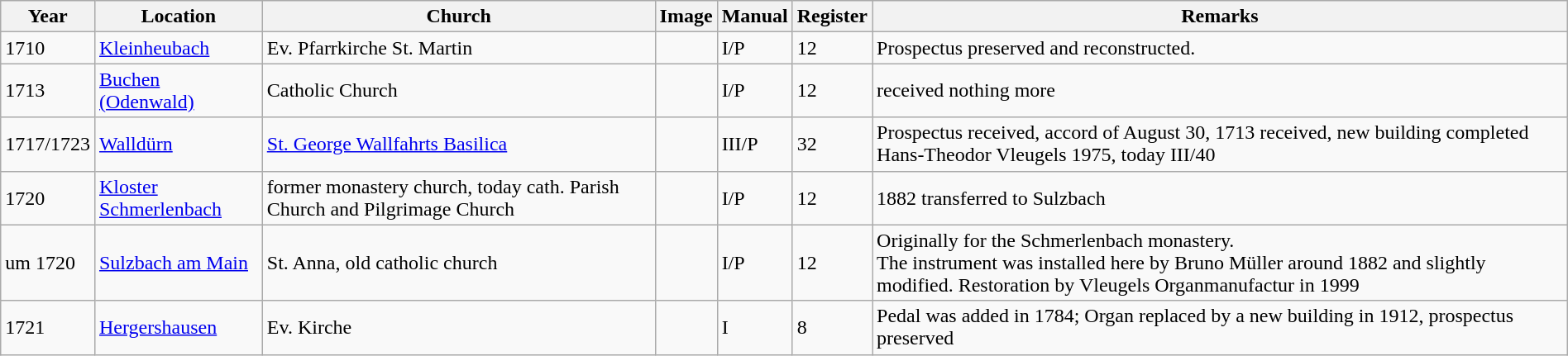<table class="wikitable sortable" width="100%">
<tr class="hintergrundfarbe5">
<th>Year</th>
<th>Location</th>
<th>Church</th>
<th class="unsortable">Image</th>
<th>Manual</th>
<th>Register</th>
<th class="unsortable">Remarks</th>
</tr>
<tr>
<td>1710</td>
<td><a href='#'>Kleinheubach</a></td>
<td>Ev. Pfarrkirche St. Martin</td>
<td></td>
<td>I/P</td>
<td>12</td>
<td>Prospectus preserved and reconstructed.</td>
</tr>
<tr>
<td>1713</td>
<td><a href='#'>Buchen (Odenwald)</a></td>
<td>Catholic Church</td>
<td></td>
<td>I/P</td>
<td>12</td>
<td>received nothing more</td>
</tr>
<tr>
<td>1717/1723</td>
<td><a href='#'>Walldürn</a></td>
<td><a href='#'>St. George Wallfahrts Basilica</a></td>
<td></td>
<td>III/P</td>
<td>32</td>
<td>Prospectus received, accord of August 30, 1713 received, new building completed<br>Hans-Theodor Vleugels 1975, today III/40</td>
</tr>
<tr>
<td>1720</td>
<td><a href='#'>Kloster Schmerlenbach</a></td>
<td>former monastery church, today cath.  Parish Church and Pilgrimage Church</td>
<td></td>
<td>I/P</td>
<td>12</td>
<td>1882 transferred to Sulzbach</td>
</tr>
<tr>
<td>um 1720</td>
<td><a href='#'>Sulzbach am Main</a></td>
<td>St. Anna, old catholic church</td>
<td></td>
<td>I/P</td>
<td>12</td>
<td>Originally for the Schmerlenbach monastery.<br>The instrument was installed here by Bruno Müller around 1882 and slightly modified.  Restoration by Vleugels Organmanufactur in 1999</td>
</tr>
<tr>
<td>1721</td>
<td><a href='#'>Hergershausen</a></td>
<td>Ev. Kirche</td>
<td></td>
<td>I</td>
<td>8</td>
<td>Pedal was added in 1784;  Organ replaced by a new building in 1912, prospectus preserved</td>
</tr>
</table>
